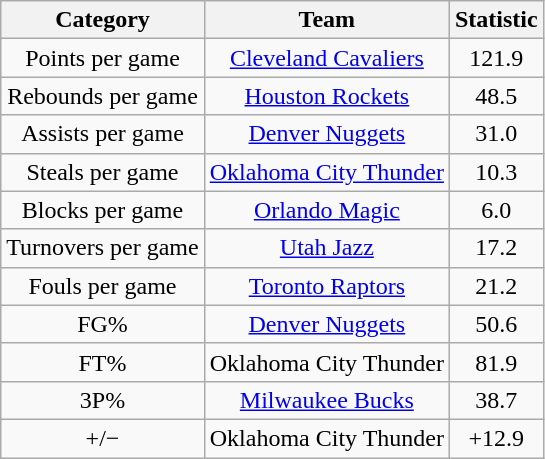<table class="wikitable" style="text-align:center">
<tr>
<th>Category</th>
<th>Team</th>
<th>Statistic</th>
</tr>
<tr>
<td>Points per game</td>
<td><a href='#'>Cleveland Cavaliers</a></td>
<td>121.9</td>
</tr>
<tr>
<td>Rebounds per game</td>
<td><a href='#'>Houston Rockets</a></td>
<td>48.5</td>
</tr>
<tr>
<td>Assists per game</td>
<td><a href='#'>Denver Nuggets</a></td>
<td>31.0</td>
</tr>
<tr>
<td>Steals per game</td>
<td><a href='#'>Oklahoma City Thunder</a></td>
<td>10.3</td>
</tr>
<tr>
<td>Blocks per game</td>
<td><a href='#'>Orlando Magic</a></td>
<td>6.0</td>
</tr>
<tr>
<td>Turnovers per game</td>
<td><a href='#'>Utah Jazz</a></td>
<td>17.2</td>
</tr>
<tr>
<td>Fouls per game</td>
<td><a href='#'>Toronto Raptors</a></td>
<td>21.2</td>
</tr>
<tr>
<td>FG%</td>
<td><a href='#'>Denver Nuggets</a></td>
<td>50.6</td>
</tr>
<tr>
<td>FT%</td>
<td>Oklahoma City Thunder</td>
<td>81.9</td>
</tr>
<tr>
<td>3P%</td>
<td><a href='#'>Milwaukee Bucks</a></td>
<td>38.7</td>
</tr>
<tr>
<td>+/−</td>
<td>Oklahoma City Thunder</td>
<td>+12.9</td>
</tr>
</table>
